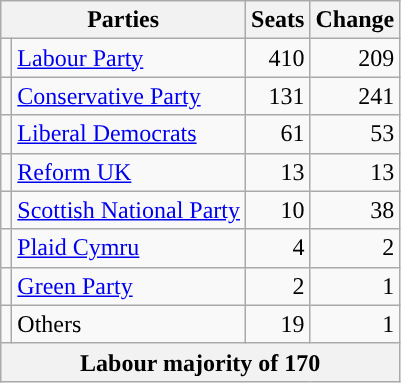<table class="wikitable">
<tr>
<th colspan="2" style="vertical-align:top;">Parties</th>
<th style="vertical-align:top;">Seats</th>
<th style="vertical-align:top;">Change</th>
</tr>
<tr>
<td style="color:inherit;background:"></td>
<td><a href='#'>Labour Party</a></td>
<td style="text-align:right;">410</td>
<td style="text-align:right;"> 209</td>
</tr>
<tr>
<td style="color:inherit;background:"></td>
<td><a href='#'>Conservative Party</a></td>
<td style="text-align:right;">131</td>
<td style="text-align:right;"> 241</td>
</tr>
<tr>
<td style="color:inherit;background:"></td>
<td><a href='#'>Liberal Democrats</a></td>
<td style="text-align:right;">61</td>
<td style="text-align:right;"> 53</td>
</tr>
<tr>
<td style="color:inherit;background:"></td>
<td><a href='#'>Reform UK</a></td>
<td style="text-align:right;">13</td>
<td style="text-align:right;"> 13</td>
</tr>
<tr>
<td style="color:inherit;background:"></td>
<td><a href='#'>Scottish National Party</a></td>
<td style="text-align:right;">10</td>
<td style="text-align:right;"> 38</td>
</tr>
<tr>
<td style="color:inherit;background:"></td>
<td><a href='#'>Plaid Cymru</a></td>
<td style="text-align:right;">4</td>
<td style="text-align:right;"> 2</td>
</tr>
<tr>
<td style="color:inherit;background:"></td>
<td><a href='#'>Green Party</a></td>
<td style="text-align:right;">2</td>
<td style="text-align:right;"> 1</td>
</tr>
<tr>
<td style="color:inherit;background:"></td>
<td>Others</td>
<td style="text-align:right;">19</td>
<td style="text-align:right;"> 1</td>
</tr>
<tr style="font-weight:bold;">
<th colspan="4" style="text-align:center; background:"><strong>Labour majority of 170</strong></th>
</tr>
</table>
